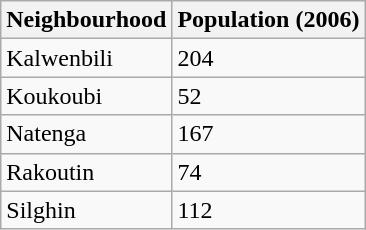<table class="wikitable">
<tr>
<th>Neighbourhood</th>
<th>Population (2006)</th>
</tr>
<tr>
<td>Kalwenbili</td>
<td>204</td>
</tr>
<tr>
<td>Koukoubi</td>
<td>52</td>
</tr>
<tr>
<td>Natenga</td>
<td>167</td>
</tr>
<tr>
<td>Rakoutin</td>
<td>74</td>
</tr>
<tr>
<td>Silghin</td>
<td>112</td>
</tr>
</table>
